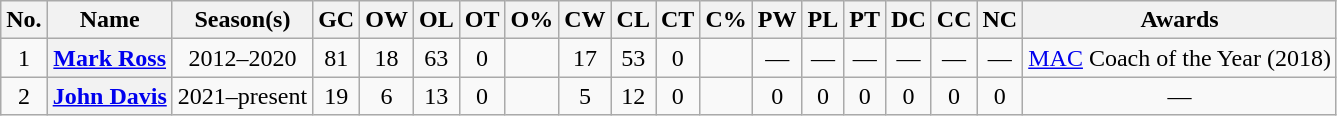<table class="wikitable sortable plainrowheaders" style="text-align:center">
<tr>
<th scope="col" class="unsortable">No.</th>
<th scope="col">Name</th>
<th scope="col">Season(s)</th>
<th scope="col">GC</th>
<th scope="col">OW</th>
<th scope="col">OL</th>
<th scope="col">OT</th>
<th scope="col">O%</th>
<th scope="col">CW</th>
<th scope="col">CL</th>
<th scope="col">CT</th>
<th scope="col">C%</th>
<th scope="col">PW</th>
<th scope="col">PL</th>
<th scope="col">PT</th>
<th scope="col">DC</th>
<th scope="col">CC</th>
<th scope="col">NC</th>
<th scope="col" class="unsortable">Awards</th>
</tr>
<tr>
<td>1</td>
<th scope="row"><a href='#'>Mark Ross</a></th>
<td>2012–2020</td>
<td>81</td>
<td>18</td>
<td>63</td>
<td>0</td>
<td></td>
<td>17</td>
<td>53</td>
<td>0</td>
<td></td>
<td>—</td>
<td>—</td>
<td>—</td>
<td>—</td>
<td>—</td>
<td>—</td>
<td><a href='#'>MAC</a> Coach of the Year (2018)</td>
</tr>
<tr>
<td>2</td>
<th scope="row"><a href='#'>John Davis</a></th>
<td>2021–present</td>
<td>19</td>
<td>6</td>
<td>13</td>
<td>0</td>
<td></td>
<td>5</td>
<td>12</td>
<td>0</td>
<td></td>
<td>0</td>
<td>0</td>
<td>0</td>
<td>0</td>
<td>0</td>
<td>0</td>
<td>—</td>
</tr>
</table>
